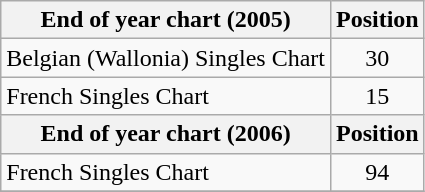<table class="wikitable sortable">
<tr>
<th>End of year chart (2005)</th>
<th>Position</th>
</tr>
<tr>
<td>Belgian (Wallonia) Singles Chart</td>
<td align="center">30</td>
</tr>
<tr>
<td>French Singles Chart</td>
<td align="center">15</td>
</tr>
<tr>
<th>End of year chart (2006)</th>
<th>Position</th>
</tr>
<tr>
<td>French Singles Chart</td>
<td align="center">94</td>
</tr>
<tr>
</tr>
</table>
